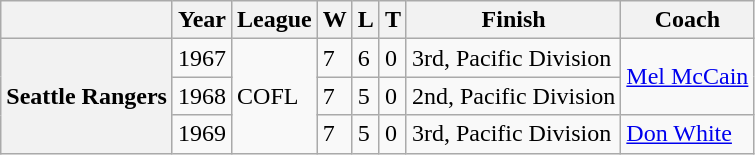<table class="wikitable">
<tr>
<th></th>
<th>Year</th>
<th>League</th>
<th>W</th>
<th>L</th>
<th>T</th>
<th>Finish</th>
<th>Coach</th>
</tr>
<tr>
<th rowspan=3>Seattle Rangers</th>
<td>1967</td>
<td rowspan=3>COFL</td>
<td>7</td>
<td>6</td>
<td>0</td>
<td>3rd, Pacific Division</td>
<td rowspan=2><a href='#'>Mel McCain</a></td>
</tr>
<tr>
<td>1968</td>
<td>7</td>
<td>5</td>
<td>0</td>
<td>2nd, Pacific Division</td>
</tr>
<tr>
<td>1969</td>
<td>7</td>
<td>5</td>
<td>0</td>
<td>3rd, Pacific Division</td>
<td><a href='#'>Don White</a></td>
</tr>
</table>
